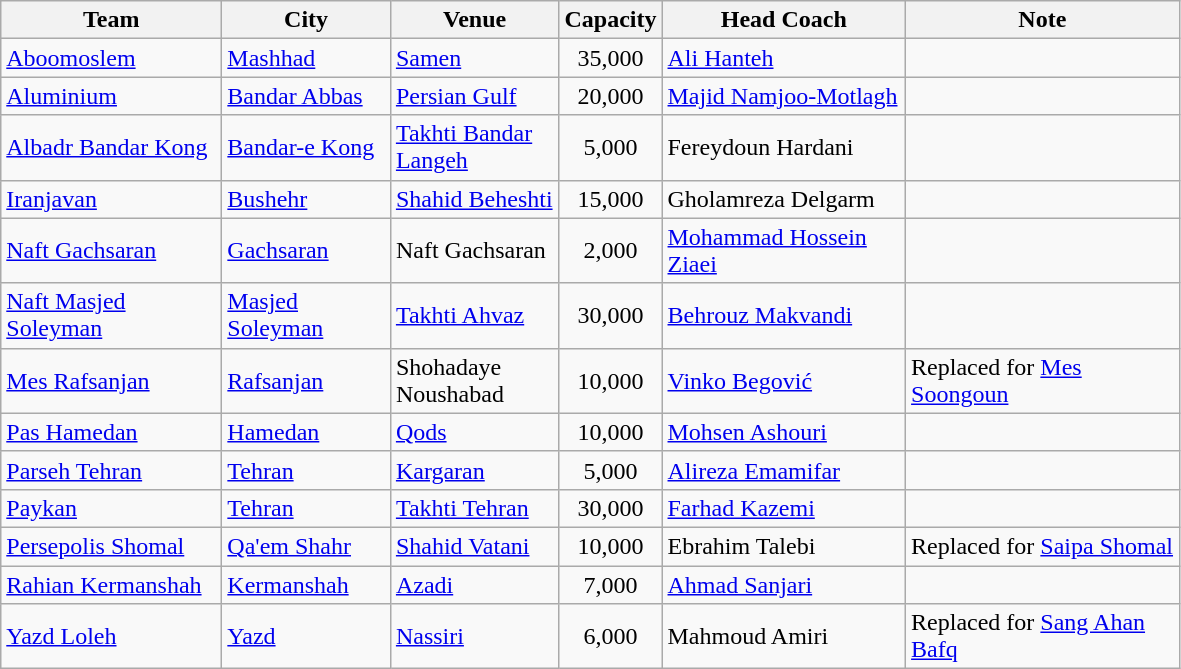<table class="wikitable" style="text-align: Left;">
<tr>
<th width=140>Team</th>
<th width=105>City</th>
<th width=105>Venue</th>
<th width=30>Capacity</th>
<th width=155>Head Coach</th>
<th width=175>Note</th>
</tr>
<tr>
<td align="left"><a href='#'>Aboomoslem</a></td>
<td><a href='#'>Mashhad</a></td>
<td><a href='#'>Samen</a></td>
<td align="Center">35,000</td>
<td> <a href='#'>Ali Hanteh</a></td>
<td></td>
</tr>
<tr>
<td align="left"><a href='#'>Aluminium</a></td>
<td><a href='#'>Bandar Abbas</a></td>
<td><a href='#'>Persian Gulf</a></td>
<td align="Center">20,000</td>
<td> <a href='#'>Majid Namjoo-Motlagh</a></td>
<td></td>
</tr>
<tr>
<td align="left"><a href='#'>Albadr Bandar Kong</a></td>
<td><a href='#'>Bandar-e Kong</a></td>
<td><a href='#'>Takhti Bandar Langeh</a></td>
<td align="Center">5,000</td>
<td> Fereydoun Hardani</td>
<td></td>
</tr>
<tr>
<td align="left"><a href='#'>Iranjavan</a></td>
<td><a href='#'>Bushehr</a></td>
<td><a href='#'>Shahid Beheshti</a></td>
<td align="Center">15,000</td>
<td> Gholamreza Delgarm</td>
<td></td>
</tr>
<tr>
<td align="left"><a href='#'>Naft Gachsaran</a></td>
<td><a href='#'>Gachsaran</a></td>
<td>Naft Gachsaran</td>
<td align="Center">2,000</td>
<td> <a href='#'>Mohammad Hossein Ziaei</a></td>
<td></td>
</tr>
<tr>
<td align="left"><a href='#'>Naft Masjed Soleyman</a></td>
<td><a href='#'>Masjed Soleyman</a></td>
<td><a href='#'>Takhti Ahvaz</a></td>
<td align="Center">30,000</td>
<td> <a href='#'>Behrouz Makvandi</a></td>
<td></td>
</tr>
<tr>
<td align="left"><a href='#'>Mes Rafsanjan</a></td>
<td><a href='#'>Rafsanjan</a></td>
<td>Shohadaye Noushabad</td>
<td align="Center">10,000</td>
<td> <a href='#'>Vinko Begović</a></td>
<td>Replaced for <a href='#'>Mes Soongoun</a></td>
</tr>
<tr>
<td align="left"><a href='#'>Pas Hamedan</a></td>
<td><a href='#'>Hamedan</a></td>
<td><a href='#'>Qods</a></td>
<td align="center">10,000</td>
<td> <a href='#'>Mohsen Ashouri</a></td>
<td></td>
</tr>
<tr>
<td align="left"><a href='#'>Parseh Tehran</a></td>
<td><a href='#'>Tehran</a></td>
<td><a href='#'>Kargaran</a></td>
<td align="Center">5,000</td>
<td> <a href='#'>Alireza Emamifar</a></td>
<td></td>
</tr>
<tr>
<td align="left"><a href='#'>Paykan</a></td>
<td><a href='#'>Tehran</a></td>
<td><a href='#'>Takhti Tehran</a></td>
<td align="center">30,000</td>
<td> <a href='#'>Farhad Kazemi</a></td>
<td></td>
</tr>
<tr>
<td align="left"><a href='#'>Persepolis Shomal</a></td>
<td><a href='#'>Qa'em Shahr</a></td>
<td><a href='#'>Shahid Vatani</a></td>
<td align="Center">10,000</td>
<td> Ebrahim Talebi</td>
<td>Replaced for <a href='#'>Saipa Shomal</a></td>
</tr>
<tr>
<td align="left"><a href='#'>Rahian Kermanshah</a></td>
<td><a href='#'>Kermanshah</a></td>
<td><a href='#'>Azadi</a></td>
<td align="Center">7,000</td>
<td> <a href='#'>Ahmad Sanjari</a></td>
<td></td>
</tr>
<tr>
<td align="left"><a href='#'>Yazd Loleh</a></td>
<td><a href='#'>Yazd</a></td>
<td><a href='#'>Nassiri</a></td>
<td align="Center">6,000</td>
<td> Mahmoud Amiri</td>
<td>Replaced for <a href='#'>Sang Ahan Bafq</a></td>
</tr>
</table>
